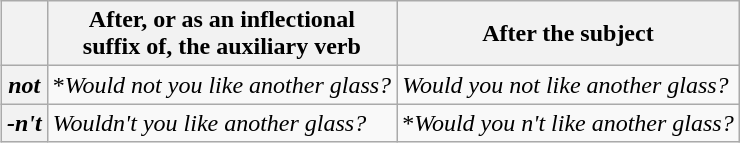<table class="wikitable" | style="margin: 10px 0 10px 10px; border: none; float:right;">
<tr>
<th></th>
<th>After, or as an inflectional<br> suffix of, the auxiliary verb</th>
<th>After the subject</th>
</tr>
<tr>
<th><em>not</em></th>
<td>*<em>Would not you like another glass?</em></td>
<td><em>Would you not like another glass?</em></td>
</tr>
<tr>
<th><em>-n't</em></th>
<td><em>Wouldn't you like another glass?</em></td>
<td>*<em>Would you n't like another glass?</em></td>
</tr>
<tr>
</tr>
</table>
